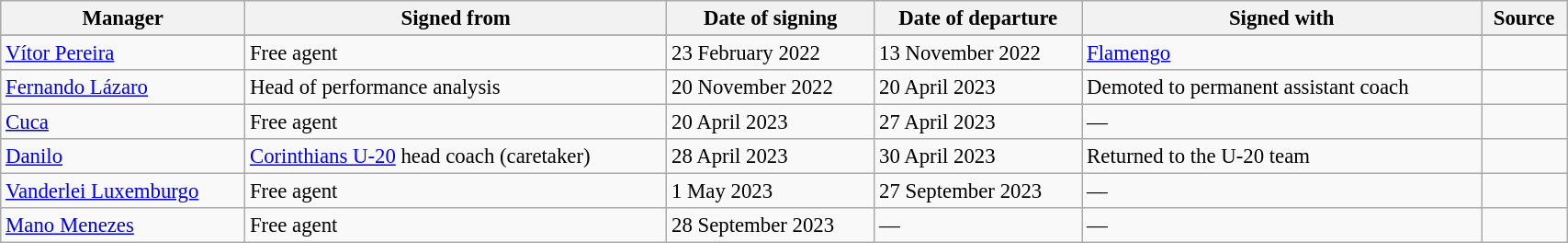<table class="wikitable sortable" style="width:90%; text-align:center; font-size:95%; text-align:left;">
<tr>
<th><strong>Manager </strong></th>
<th><strong>Signed from</strong></th>
<th><strong>Date of signing</strong></th>
<th><strong>Date of departure</strong></th>
<th><strong>Signed with</strong></th>
<th><strong>Source</strong></th>
</tr>
<tr>
</tr>
<tr>
<td> <a href='#'>Vítor Pereira</a></td>
<td>Free agent</td>
<td>23 February 2022</td>
<td>13 November 2022</td>
<td> <a href='#'>Flamengo</a></td>
<td></td>
</tr>
<tr>
<td> <a href='#'>Fernando Lázaro</a></td>
<td>Head of performance analysis</td>
<td>20 November 2022</td>
<td>20 April 2023</td>
<td>Demoted to permanent assistant coach</td>
<td></td>
</tr>
<tr>
<td> <a href='#'>Cuca</a></td>
<td>Free agent</td>
<td>20 April 2023</td>
<td>27 April 2023</td>
<td>—</td>
<td></td>
</tr>
<tr>
<td> <a href='#'>Danilo</a></td>
<td><a href='#'>Corinthians U-20</a> head coach (caretaker)</td>
<td>28 April 2023</td>
<td>30 April 2023</td>
<td>Returned to the U-20 team</td>
<td></td>
</tr>
<tr>
<td> <a href='#'>Vanderlei Luxemburgo</a></td>
<td>Free agent</td>
<td>1 May 2023</td>
<td>27 September 2023</td>
<td>—</td>
<td></td>
</tr>
<tr>
<td> <a href='#'>Mano Menezes</a></td>
<td>Free agent</td>
<td>28 September 2023</td>
<td>—</td>
<td>—</td>
<td></td>
</tr>
</table>
